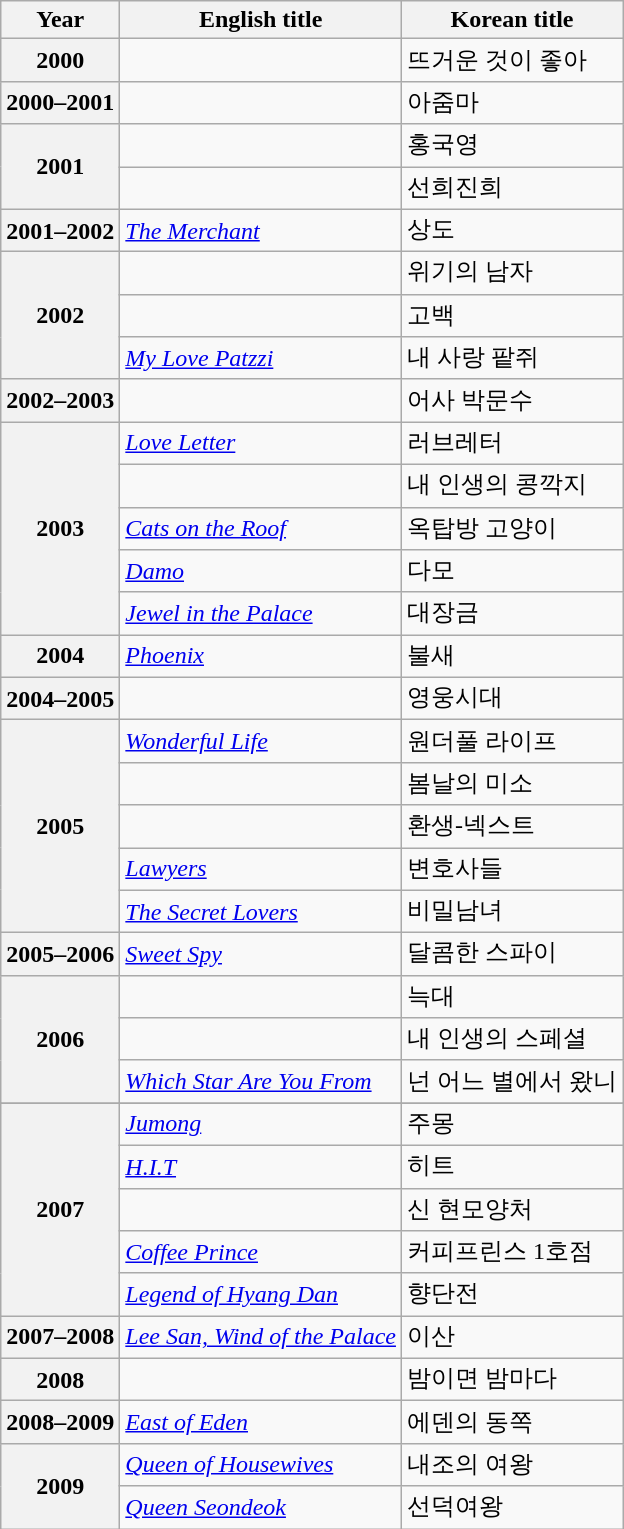<table class="wikitable sortable plainrowheaders">
<tr>
<th scope="col">Year</th>
<th scope="col">English title</th>
<th scope="col">Korean title</th>
</tr>
<tr>
<th scope="row">2000</th>
<td><em></em></td>
<td>뜨거운 것이 좋아</td>
</tr>
<tr>
<th scope="row">2000–2001</th>
<td><em></em></td>
<td>아줌마</td>
</tr>
<tr>
<th scope="row" rowspan="2">2001</th>
<td><em></em></td>
<td>홍국영</td>
</tr>
<tr>
<td><em></em></td>
<td>선희진희</td>
</tr>
<tr>
<th scope="row">2001–2002</th>
<td><em><a href='#'>The Merchant</a></em></td>
<td>상도</td>
</tr>
<tr>
<th scope="row" rowspan="3">2002</th>
<td><em></em></td>
<td>위기의 남자</td>
</tr>
<tr>
<td><em></em></td>
<td>고백</td>
</tr>
<tr>
<td><em><a href='#'>My Love Patzzi</a></em></td>
<td>내 사랑 팥쥐</td>
</tr>
<tr>
<th scope="row">2002–2003</th>
<td><em></em></td>
<td>어사 박문수</td>
</tr>
<tr>
<th scope="row" rowspan="5">2003</th>
<td><em><a href='#'>Love Letter</a></em></td>
<td>러브레터</td>
</tr>
<tr>
<td><em></em></td>
<td>내 인생의 콩깍지</td>
</tr>
<tr>
<td><em><a href='#'>Cats on the Roof</a></em></td>
<td>옥탑방 고양이</td>
</tr>
<tr>
<td><em><a href='#'>Damo</a></em></td>
<td>다모</td>
</tr>
<tr>
<td><em><a href='#'>Jewel in the Palace</a></em></td>
<td>대장금</td>
</tr>
<tr>
<th scope="row">2004</th>
<td><em><a href='#'>Phoenix</a></em></td>
<td>불새</td>
</tr>
<tr>
<th scope="row">2004–2005</th>
<td><em></em></td>
<td>영웅시대</td>
</tr>
<tr>
<th scope="row" rowspan="5">2005</th>
<td><em><a href='#'>Wonderful Life</a></em></td>
<td>원더풀 라이프</td>
</tr>
<tr>
<td><em></em></td>
<td>봄날의 미소</td>
</tr>
<tr>
<td><em></em></td>
<td>환생-넥스트</td>
</tr>
<tr>
<td><em><a href='#'>Lawyers</a></em></td>
<td>변호사들</td>
</tr>
<tr>
<td><em><a href='#'>The Secret Lovers</a></em></td>
<td>비밀남녀</td>
</tr>
<tr>
<th scope="row">2005–2006</th>
<td><em><a href='#'>Sweet Spy</a></em></td>
<td>달콤한 스파이</td>
</tr>
<tr>
<th scope="row" rowspan="3">2006</th>
<td><em></em></td>
<td>늑대</td>
</tr>
<tr>
<td><em></em></td>
<td>내 인생의 스페셜</td>
</tr>
<tr>
<td><em><a href='#'>Which Star Are You From</a></em></td>
<td>넌 어느 별에서 왔니</td>
</tr>
<tr>
</tr>
<tr>
<th scope="row" rowspan="5">2007</th>
<td><em><a href='#'>Jumong</a></em></td>
<td>주몽</td>
</tr>
<tr>
<td><em><a href='#'>H.I.T</a></em></td>
<td>히트</td>
</tr>
<tr>
<td><em></em></td>
<td>신 현모양처</td>
</tr>
<tr>
<td><em><a href='#'>Coffee Prince</a></em></td>
<td>커피프린스 1호점</td>
</tr>
<tr>
<td><em><a href='#'>Legend of Hyang Dan</a></em></td>
<td>향단전</td>
</tr>
<tr>
<th scope="row">2007–2008</th>
<td><em><a href='#'>Lee San, Wind of the Palace</a></em></td>
<td>이산</td>
</tr>
<tr>
<th scope="row">2008</th>
<td><em></em></td>
<td>밤이면 밤마다</td>
</tr>
<tr>
<th scope="row">2008–2009</th>
<td><em><a href='#'>East of Eden</a></em></td>
<td>에덴의 동쪽</td>
</tr>
<tr>
<th scope="row" rowspan="2">2009</th>
<td><em><a href='#'>Queen of Housewives</a></em></td>
<td>내조의 여왕</td>
</tr>
<tr>
<td><em><a href='#'>Queen Seondeok</a></em></td>
<td>선덕여왕</td>
</tr>
</table>
